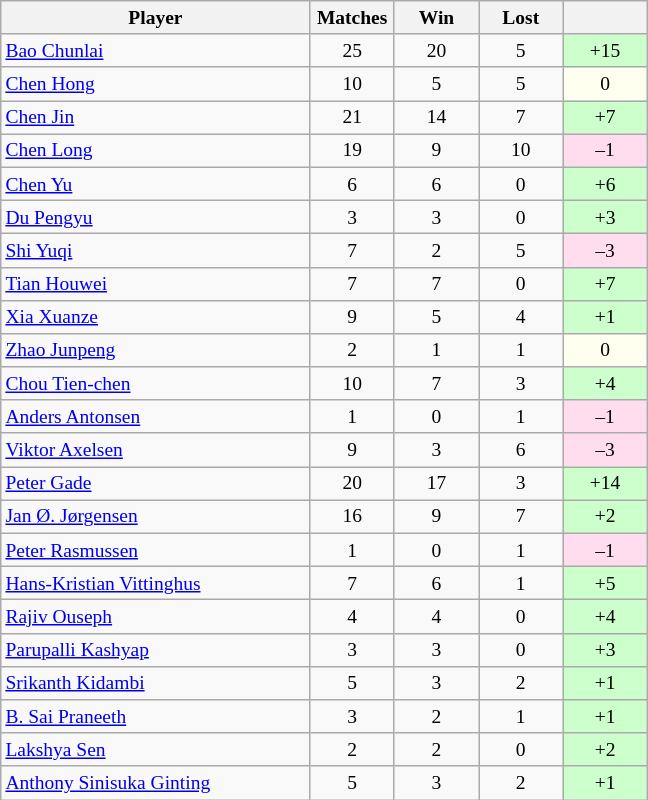<table class=wikitable style="text-align:center; font-size:small">
<tr>
<th width="200">Player</th>
<th width="50">Matches</th>
<th width="50">Win</th>
<th width="50">Lost</th>
<th width="50"></th>
</tr>
<tr>
<td align="left"> <a href='#'>Bao Chunlai</a></td>
<td>25</td>
<td>20</td>
<td>5</td>
<td bgcolor="#ccffcc">+15</td>
</tr>
<tr>
<td align="left"> <a href='#'>Chen Hong</a></td>
<td>10</td>
<td>5</td>
<td>5</td>
<td bgcolor="#fffff0">0</td>
</tr>
<tr>
<td align="left"> <a href='#'>Chen Jin</a></td>
<td>21</td>
<td>14</td>
<td>7</td>
<td bgcolor="#ccffcc">+7</td>
</tr>
<tr>
<td align="left"> <a href='#'>Chen Long</a></td>
<td>19</td>
<td>9</td>
<td>10</td>
<td bgcolor="#ffddee">–1</td>
</tr>
<tr>
<td align="left"> <a href='#'>Chen Yu</a></td>
<td>6</td>
<td>6</td>
<td>0</td>
<td bgcolor="#ccffcc">+6</td>
</tr>
<tr>
<td align="left"> <a href='#'>Du Pengyu</a></td>
<td>3</td>
<td>3</td>
<td>0</td>
<td bgcolor="#ccffcc">+3</td>
</tr>
<tr>
<td align="left"> <a href='#'>Shi Yuqi</a></td>
<td>7</td>
<td>2</td>
<td>5</td>
<td bgcolor="#ffddee">–3</td>
</tr>
<tr>
<td align="left"> <a href='#'>Tian Houwei</a></td>
<td>7</td>
<td>7</td>
<td>0</td>
<td bgcolor="#ccffcc">+7</td>
</tr>
<tr>
<td align="left"> <a href='#'>Xia Xuanze</a></td>
<td>9</td>
<td>5</td>
<td>4</td>
<td bgcolor="#ccffcc">+1</td>
</tr>
<tr>
<td align="left"> <a href='#'>Zhao Junpeng</a></td>
<td>2</td>
<td>1</td>
<td>1</td>
<td bgcolor="#fffff0">0</td>
</tr>
<tr>
<td align="left"> <a href='#'>Chou Tien-chen</a></td>
<td>10</td>
<td>7</td>
<td>3</td>
<td bgcolor="#ccffcc">+4</td>
</tr>
<tr>
<td align="left"> <a href='#'>Anders Antonsen</a></td>
<td>1</td>
<td>0</td>
<td>1</td>
<td bgcolor="#ffddee">–1</td>
</tr>
<tr>
<td align="left"> <a href='#'>Viktor Axelsen</a></td>
<td>9</td>
<td>3</td>
<td>6</td>
<td bgcolor="#ffddee">–3</td>
</tr>
<tr>
<td align="left"> <a href='#'>Peter Gade</a></td>
<td>20</td>
<td>17</td>
<td>3</td>
<td bgcolor="#ccffcc">+14</td>
</tr>
<tr>
<td align="left"> <a href='#'>Jan Ø. Jørgensen</a></td>
<td>16</td>
<td>9</td>
<td>7</td>
<td bgcolor="#ccffcc">+2</td>
</tr>
<tr>
<td align="left"> <a href='#'>Peter Rasmussen</a></td>
<td>1</td>
<td>0</td>
<td>1</td>
<td bgcolor="#ffddee">–1</td>
</tr>
<tr>
<td align="left"> <a href='#'>Hans-Kristian Vittinghus</a></td>
<td>7</td>
<td>6</td>
<td>1</td>
<td bgcolor="#ccffcc">+5</td>
</tr>
<tr>
<td align="left"> <a href='#'>Rajiv Ouseph</a></td>
<td>4</td>
<td>4</td>
<td>0</td>
<td bgcolor="#ccffcc">+4</td>
</tr>
<tr>
<td align="left"> <a href='#'>Parupalli Kashyap</a></td>
<td>3</td>
<td>3</td>
<td>0</td>
<td bgcolor="#ccffcc">+3</td>
</tr>
<tr>
<td align="left"> <a href='#'>Srikanth Kidambi</a></td>
<td>5</td>
<td>3</td>
<td>2</td>
<td bgcolor="#ccffcc">+1</td>
</tr>
<tr>
<td align="left"> <a href='#'>B. Sai Praneeth</a></td>
<td>3</td>
<td>2</td>
<td>1</td>
<td bgcolor="#ccffcc">+1</td>
</tr>
<tr>
<td align="left"> <a href='#'>Lakshya Sen</a></td>
<td>2</td>
<td>2</td>
<td>0</td>
<td bgcolor="#ccffcc">+2</td>
</tr>
<tr>
<td align="left"> <a href='#'>Anthony Sinisuka Ginting</a></td>
<td>5</td>
<td>3</td>
<td>2</td>
<td bgcolor="#ccffcc">+1</td>
</tr>
</table>
